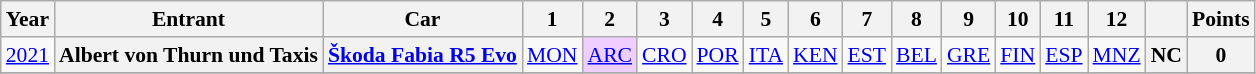<table class="wikitable" style="text-align:center; font-size:90%">
<tr>
<th>Year</th>
<th>Entrant</th>
<th>Car</th>
<th>1</th>
<th>2</th>
<th>3</th>
<th>4</th>
<th>5</th>
<th>6</th>
<th>7</th>
<th>8</th>
<th>9</th>
<th>10</th>
<th>11</th>
<th>12</th>
<th></th>
<th>Points</th>
</tr>
<tr>
<td><a href='#'>2021</a></td>
<th>Albert von Thurn und Taxis</th>
<th><a href='#'>Škoda Fabia R5 Evo</a></th>
<td><a href='#'>MON</a></td>
<td style="background:#efcfff;"><a href='#'>ARC</a><br></td>
<td><a href='#'>CRO</a></td>
<td><a href='#'>POR</a></td>
<td><a href='#'>ITA</a></td>
<td><a href='#'>KEN</a></td>
<td><a href='#'>EST</a></td>
<td><a href='#'>BEL</a></td>
<td><a href='#'>GRE</a></td>
<td><a href='#'>FIN</a></td>
<td><a href='#'>ESP</a></td>
<td><a href='#'>MNZ</a></td>
<th>NC</th>
<th>0</th>
</tr>
<tr>
</tr>
</table>
